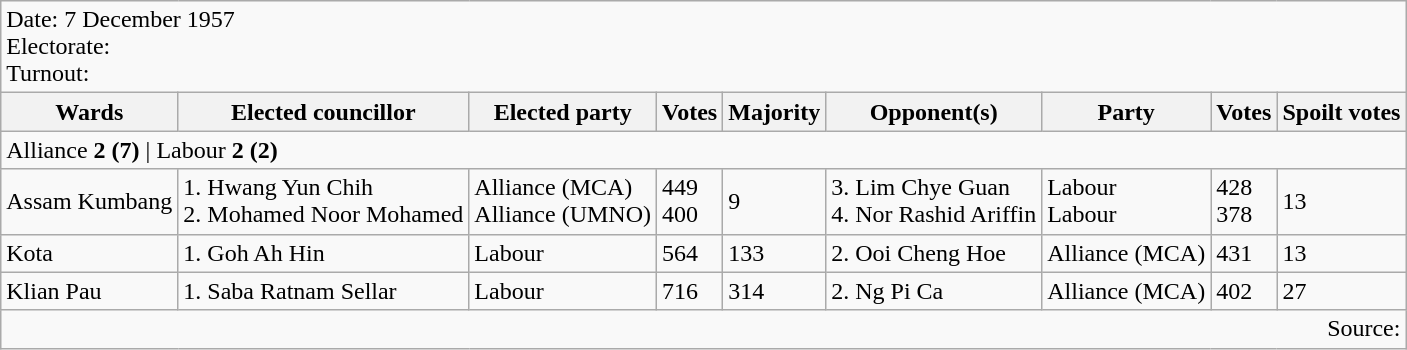<table class=wikitable>
<tr>
<td colspan=9>Date: 7 December 1957<br>Electorate: <br>Turnout:</td>
</tr>
<tr>
<th>Wards</th>
<th>Elected councillor</th>
<th>Elected party</th>
<th>Votes</th>
<th>Majority</th>
<th>Opponent(s)</th>
<th>Party</th>
<th>Votes</th>
<th>Spoilt votes</th>
</tr>
<tr>
<td colspan=9>Alliance <strong>2 (7)</strong> | Labour <strong>2 (2)</strong> </td>
</tr>
<tr>
<td>Assam Kumbang</td>
<td>1. Hwang Yun Chih<br>2. Mohamed Noor Mohamed</td>
<td>Alliance (MCA)<br>Alliance (UMNO)</td>
<td>449<br>400</td>
<td>9</td>
<td>3. Lim Chye Guan<br>4. Nor Rashid Ariffin</td>
<td>Labour<br>Labour</td>
<td>428<br>378</td>
<td>13</td>
</tr>
<tr>
<td>Kota</td>
<td>1. Goh Ah Hin</td>
<td>Labour</td>
<td>564</td>
<td>133</td>
<td>2. Ooi Cheng Hoe</td>
<td>Alliance (MCA)</td>
<td>431</td>
<td>13</td>
</tr>
<tr>
<td>Klian Pau</td>
<td>1. Saba Ratnam Sellar</td>
<td>Labour</td>
<td>716</td>
<td>314</td>
<td>2. Ng Pi Ca</td>
<td>Alliance (MCA)</td>
<td>402</td>
<td>27</td>
</tr>
<tr>
<td colspan=9 align=right>Source: </td>
</tr>
</table>
